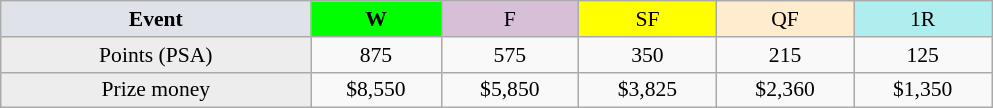<table class=wikitable style=font-size:90%;text-align:center>
<tr>
<td width=200 colspan=1 bgcolor=#dfe2e9><strong>Event</strong></td>
<td width=80 bgcolor=lime><strong>W</strong></td>
<td width=85 bgcolor=#D8BFD8>F</td>
<td width=85 bgcolor=#FFFF00>SF</td>
<td width=85 bgcolor=#ffebcd>QF</td>
<td width=85 bgcolor=#afeeee>1R</td>
</tr>
<tr>
<td bgcolor=#EDEDED>Points (PSA)</td>
<td>875</td>
<td>575</td>
<td>350</td>
<td>215</td>
<td>125</td>
</tr>
<tr>
<td bgcolor=#EDEDED>Prize money</td>
<td>$8,550</td>
<td>$5,850</td>
<td>$3,825</td>
<td>$2,360</td>
<td>$1,350</td>
</tr>
</table>
